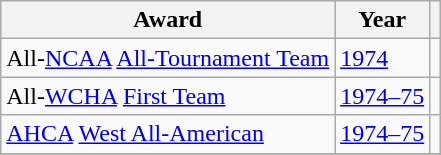<table class="wikitable">
<tr>
<th>Award</th>
<th>Year</th>
<th></th>
</tr>
<tr>
<td>All-<a href='#'>NCAA</a> <a href='#'>All-Tournament Team</a></td>
<td><a href='#'>1974</a></td>
<td></td>
</tr>
<tr>
<td>All-<a href='#'>WCHA</a> <a href='#'>First Team</a></td>
<td><a href='#'>1974–75</a></td>
<td></td>
</tr>
<tr>
<td><a href='#'>AHCA</a> <a href='#'>West All-American</a></td>
<td><a href='#'>1974–75</a></td>
<td></td>
</tr>
<tr>
</tr>
</table>
